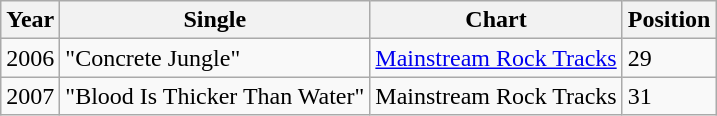<table class=wikitable>
<tr>
<th>Year</th>
<th>Single</th>
<th>Chart</th>
<th>Position</th>
</tr>
<tr>
<td>2006</td>
<td>"Concrete Jungle"</td>
<td><a href='#'>Mainstream Rock Tracks</a></td>
<td>29</td>
</tr>
<tr>
<td>2007</td>
<td>"Blood Is Thicker Than Water"</td>
<td>Mainstream Rock Tracks</td>
<td>31</td>
</tr>
</table>
